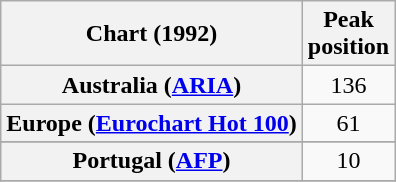<table class="wikitable sortable plainrowheaders" style="text-align:center">
<tr>
<th>Chart (1992)</th>
<th>Peak<br>position</th>
</tr>
<tr>
<th scope="row">Australia (<a href='#'>ARIA</a>)</th>
<td align="center">136</td>
</tr>
<tr>
<th scope="row">Europe (<a href='#'>Eurochart Hot 100</a>)</th>
<td>61</td>
</tr>
<tr>
</tr>
<tr>
<th scope="row">Portugal (<a href='#'>AFP</a>)</th>
<td>10</td>
</tr>
<tr>
</tr>
</table>
